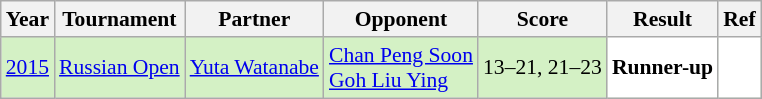<table class="sortable wikitable" style="font-size: 90%;">
<tr>
<th>Year</th>
<th>Tournament</th>
<th>Partner</th>
<th>Opponent</th>
<th>Score</th>
<th>Result</th>
<th>Ref</th>
</tr>
<tr style="background:#D4F1C5">
<td align="center"><a href='#'>2015</a></td>
<td align="left"><a href='#'>Russian Open</a></td>
<td align="left"> <a href='#'>Yuta Watanabe</a></td>
<td align="left"> <a href='#'>Chan Peng Soon</a><br> <a href='#'>Goh Liu Ying</a></td>
<td align="left">13–21, 21–23</td>
<td style="text-align:left; background:white"> <strong>Runner-up</strong></td>
<td style="text-align:center; background:white"></td>
</tr>
</table>
